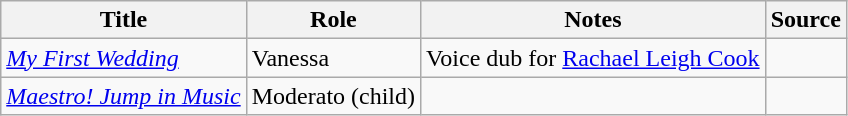<table class="wikitable sortable plainrowheaders">
<tr>
<th>Title</th>
<th>Role</th>
<th class="unsortable">Notes</th>
<th class="unsortable">Source</th>
</tr>
<tr>
<td><em><a href='#'>My First Wedding</a></em></td>
<td>Vanessa</td>
<td>Voice dub for <a href='#'>Rachael Leigh Cook</a></td>
<td></td>
</tr>
<tr>
<td><em><a href='#'>Maestro! Jump in Music</a></em></td>
<td>Moderato (child)</td>
<td></td>
<td></td>
</tr>
</table>
